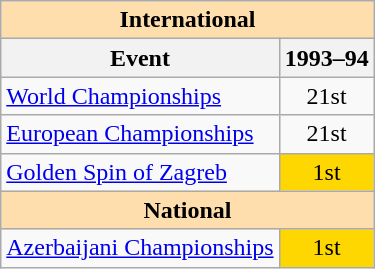<table class="wikitable" style="text-align:center">
<tr>
<th style="background-color: #ffdead; " colspan=2 align=center>International</th>
</tr>
<tr>
<th>Event</th>
<th>1993–94</th>
</tr>
<tr>
<td align=left><a href='#'>World Championships</a></td>
<td>21st</td>
</tr>
<tr>
<td align=left><a href='#'>European Championships</a></td>
<td>21st</td>
</tr>
<tr>
<td align=left><a href='#'>Golden Spin of Zagreb</a></td>
<td bgcolor=gold>1st</td>
</tr>
<tr>
<th style="background-color: #ffdead; " colspan=2 align=center>National</th>
</tr>
<tr>
<td align=left><a href='#'>Azerbaijani Championships</a></td>
<td bgcolor=gold>1st</td>
</tr>
</table>
